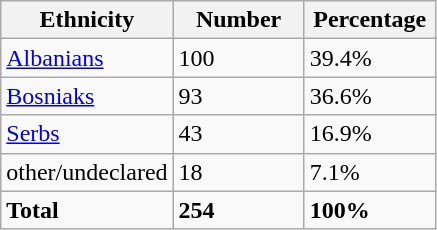<table class="wikitable">
<tr>
<th width="100px">Ethnicity</th>
<th width="80px">Number</th>
<th width="80px">Percentage</th>
</tr>
<tr>
<td><a href='#'>Albanians</a></td>
<td>100</td>
<td>39.4%</td>
</tr>
<tr>
<td><a href='#'>Bosniaks</a></td>
<td>93</td>
<td>36.6%</td>
</tr>
<tr>
<td><a href='#'>Serbs</a></td>
<td>43</td>
<td>16.9%</td>
</tr>
<tr>
<td>other/undeclared</td>
<td>18</td>
<td>7.1%</td>
</tr>
<tr>
<td><strong>Total</strong></td>
<td><strong>254</strong></td>
<td><strong>100%</strong></td>
</tr>
</table>
